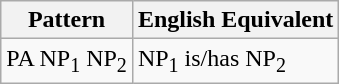<table class="wikitable">
<tr>
<th>Pattern</th>
<th>English Equivalent</th>
</tr>
<tr>
<td>PA NP<sub>1</sub> NP<sub>2</sub></td>
<td>NP<sub>1</sub> is/has NP<sub>2</sub></td>
</tr>
</table>
